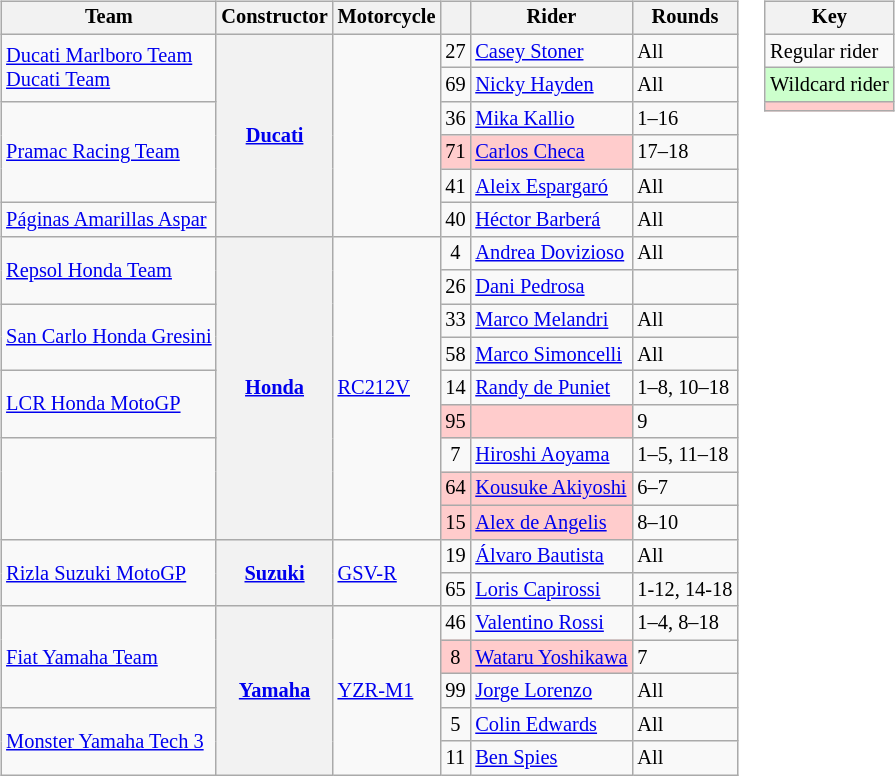<table>
<tr>
<td><br><table class="wikitable" style="font-size: 85%;">
<tr>
<th>Team</th>
<th>Constructor</th>
<th>Motorcycle</th>
<th></th>
<th>Rider</th>
<th>Rounds</th>
</tr>
<tr>
<td rowspan=2> <a href='#'>Ducati Marlboro Team</a><br> <a href='#'>Ducati Team</a></td>
<th rowspan=6><a href='#'>Ducati</a></th>
<td rowspan=6></td>
<td align="center">27</td>
<td> <a href='#'>Casey Stoner</a></td>
<td>All</td>
</tr>
<tr>
<td align="center">69</td>
<td> <a href='#'>Nicky Hayden</a></td>
<td>All</td>
</tr>
<tr>
<td rowspan=3> <a href='#'>Pramac Racing Team</a></td>
<td align="center">36</td>
<td> <a href='#'>Mika Kallio</a></td>
<td>1–16</td>
</tr>
<tr>
<td align="center" style="background:#ffcccc;">71</td>
<td style="background:#ffcccc;"> <a href='#'>Carlos Checa</a></td>
<td>17–18</td>
</tr>
<tr>
<td align="center">41</td>
<td> <a href='#'>Aleix Espargaró</a></td>
<td>All</td>
</tr>
<tr>
<td> <a href='#'>Páginas Amarillas Aspar</a></td>
<td align="center">40</td>
<td> <a href='#'>Héctor Barberá</a></td>
<td>All</td>
</tr>
<tr>
<td rowspan=2> <a href='#'>Repsol Honda Team</a></td>
<th rowspan=9><a href='#'>Honda</a></th>
<td rowspan=9><a href='#'>RC212V</a></td>
<td align="center">4</td>
<td> <a href='#'>Andrea Dovizioso</a></td>
<td>All</td>
</tr>
<tr>
<td align="center">26</td>
<td> <a href='#'>Dani Pedrosa</a></td>
<td></td>
</tr>
<tr>
<td rowspan=2> <a href='#'>San Carlo Honda Gresini</a></td>
<td align="center">33</td>
<td> <a href='#'>Marco Melandri</a></td>
<td>All</td>
</tr>
<tr>
<td align="center">58</td>
<td> <a href='#'>Marco Simoncelli</a></td>
<td>All</td>
</tr>
<tr>
<td rowspan=2> <a href='#'>LCR Honda MotoGP</a></td>
<td align="center">14</td>
<td> <a href='#'>Randy de Puniet</a></td>
<td>1–8, 10–18</td>
</tr>
<tr>
<td align="center" style="background:#ffcccc;">95</td>
<td style="background:#ffcccc;"></td>
<td>9</td>
</tr>
<tr>
<td rowspan=3></td>
<td align="center">7</td>
<td> <a href='#'>Hiroshi Aoyama</a></td>
<td>1–5, 11–18</td>
</tr>
<tr>
<td align="center" style="background:#ffcccc;">64</td>
<td style="background:#ffcccc;"> <a href='#'>Kousuke Akiyoshi</a></td>
<td>6–7</td>
</tr>
<tr>
<td align="center" style="background:#ffcccc;">15</td>
<td style="background:#ffcccc;"> <a href='#'>Alex de Angelis</a></td>
<td>8–10</td>
</tr>
<tr>
<td rowspan="2"> <a href='#'>Rizla Suzuki MotoGP</a></td>
<th rowspan="2"><a href='#'>Suzuki</a></th>
<td rowspan="2"><a href='#'>GSV-R</a></td>
<td align="center">19</td>
<td> <a href='#'>Álvaro Bautista</a></td>
<td>All</td>
</tr>
<tr>
<td align="center">65</td>
<td> <a href='#'>Loris Capirossi</a></td>
<td>1-12, 14-18</td>
</tr>
<tr>
<td rowspan=3> <a href='#'>Fiat Yamaha Team</a></td>
<th rowspan=5><a href='#'>Yamaha</a></th>
<td rowspan=5><a href='#'>YZR-M1</a></td>
<td align="center">46</td>
<td> <a href='#'>Valentino Rossi</a></td>
<td>1–4, 8–18</td>
</tr>
<tr>
<td align="center" style="background:#ffcccc;">8</td>
<td style="background:#ffcccc;"> <a href='#'>Wataru Yoshikawa</a></td>
<td>7</td>
</tr>
<tr>
<td align="center">99</td>
<td> <a href='#'>Jorge Lorenzo</a></td>
<td>All</td>
</tr>
<tr>
<td rowspan=2> <a href='#'>Monster Yamaha Tech 3</a></td>
<td align="center">5</td>
<td> <a href='#'>Colin Edwards</a></td>
<td>All</td>
</tr>
<tr>
<td align="center">11</td>
<td> <a href='#'>Ben Spies</a></td>
<td>All</td>
</tr>
</table>
</td>
<td valign="top"><br><table class="wikitable" style="font-size: 85%;">
<tr>
<th colspan=2>Key</th>
</tr>
<tr>
<td>Regular rider</td>
</tr>
<tr style="background:#ccffcc;">
<td>Wildcard rider</td>
</tr>
<tr style="background:#ffcccc;">
<td></td>
</tr>
</table>
</td>
</tr>
</table>
